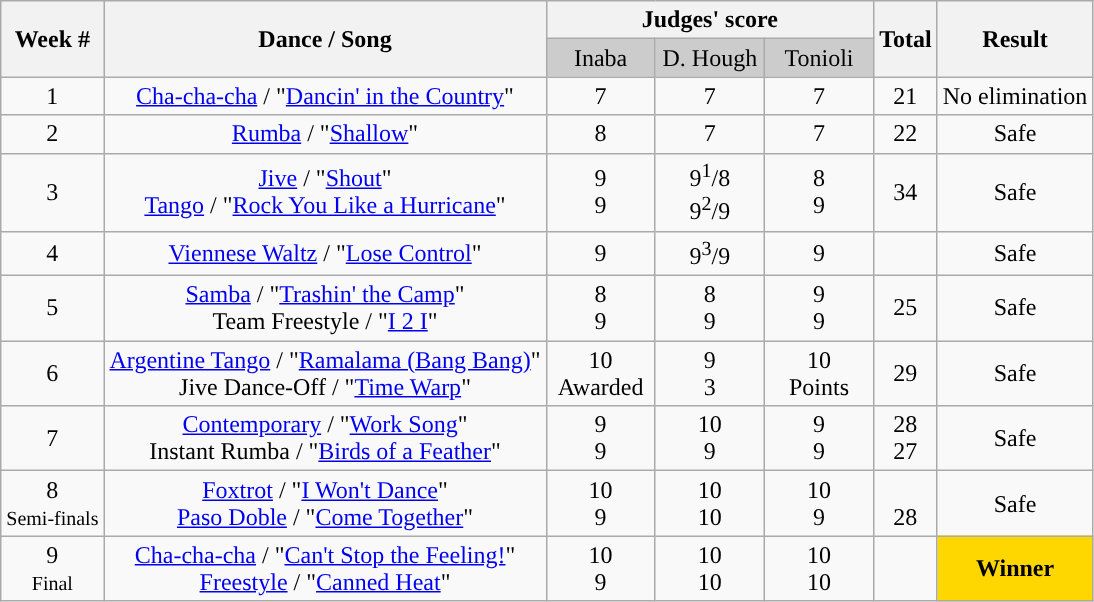<table class="wikitable" style="text-align:center;">
<tr style="text-align:center;">
<th rowspan="2" bgcolor="#CCCCCC" align="Center">Week #</th>
<th rowspan="2" bgcolor="#CCCCCC" align="Center">Dance / Song</th>
<th colspan="3" bgcolor="#CCCCCC" align="Center">Judges' score</th>
<th rowspan="2" bgcolor="#CCCCCC" align="Center">Total</th>
<th rowspan="2" bgcolor="#CCCCCC" align="Center">Result</th>
</tr>
<tr>
<td bgcolor="#CCCCCC" width="10%" align="center">Inaba</td>
<td bgcolor="#CCCCCC" width="10%" align="center">D. Hough</td>
<td bgcolor="#CCCCCC" width="10%" align="center">Tonioli</td>
</tr>
<tr>
<td>1</td>
<td><a href='#'>Cha-cha-cha</a> / "<a href='#'>Dancin' in the Country</a>"</td>
<td>7</td>
<td>7</td>
<td>7</td>
<td>21</td>
<td>No elimination</td>
</tr>
<tr>
<td>2</td>
<td><a href='#'>Rumba</a> / "<a href='#'>Shallow</a>"</td>
<td>8</td>
<td>7</td>
<td>7</td>
<td>22</td>
<td>Safe</td>
</tr>
<tr>
<td>3</td>
<td><a href='#'>Jive</a> / "<a href='#'>Shout</a>"<br><a href='#'>Tango</a> / "<a href='#'>Rock You Like a Hurricane</a>"</td>
<td>9<br>9</td>
<td>9<sup>1</sup>/8<br>9<sup>2</sup>/9</td>
<td>8<br>9</td>
<td>34<br></td>
<td>Safe</td>
</tr>
<tr>
<td>4</td>
<td><a href='#'>Viennese Waltz</a> / "<a href='#'>Lose Control</a>"</td>
<td>9</td>
<td>9<sup>3</sup>/9</td>
<td>9</td>
<td></td>
<td>Safe</td>
</tr>
<tr>
<td>5</td>
<td><a href='#'>Samba</a> / "<a href='#'>Trashin' the Camp</a>"<br>Team Freestyle / "<a href='#'>I 2 I</a>"</td>
<td>8<br>9</td>
<td>8<br>9</td>
<td>9<br>9</td>
<td>25<br></td>
<td>Safe</td>
</tr>
<tr>
<td>6</td>
<td><a href='#'>Argentine Tango</a> / "<a href='#'>Ramalama (Bang Bang)</a>"<br>Jive Dance-Off / "<a href='#'>Time Warp</a>"</td>
<td>10<br>Awarded</td>
<td>9<br>3</td>
<td>10<br>Points</td>
<td>29<br></td>
<td>Safe</td>
</tr>
<tr>
<td>7</td>
<td><a href='#'>Contemporary</a> / "<a href='#'>Work Song</a>"<br>Instant Rumba / "<a href='#'>Birds of a Feather</a>"</td>
<td>9<br>9</td>
<td>10<br>9</td>
<td>9<br>9</td>
<td>28<br>27</td>
<td>Safe</td>
</tr>
<tr>
<td>8<br><small>Semi-finals</small></td>
<td><a href='#'>Foxtrot</a> / "<a href='#'>I Won't Dance</a>"<br><a href='#'>Paso Doble</a> / "<a href='#'>Come Together</a>"</td>
<td>10<br>9</td>
<td>10<br>10</td>
<td>10<br>9</td>
<td><br>28</td>
<td>Safe</td>
</tr>
<tr>
<td>9<br><small>Final</small></td>
<td><a href='#'>Cha-cha-cha</a> / "<a href='#'>Can't Stop the Feeling!</a>"<br><a href='#'>Freestyle</a> / "<a href='#'>Canned Heat</a>"</td>
<td>10<br>9</td>
<td>10<br>10</td>
<td>10<br>10</td>
<td><br></td>
<th style="background:gold;"><strong>Winner</strong></th>
</tr>
</table>
